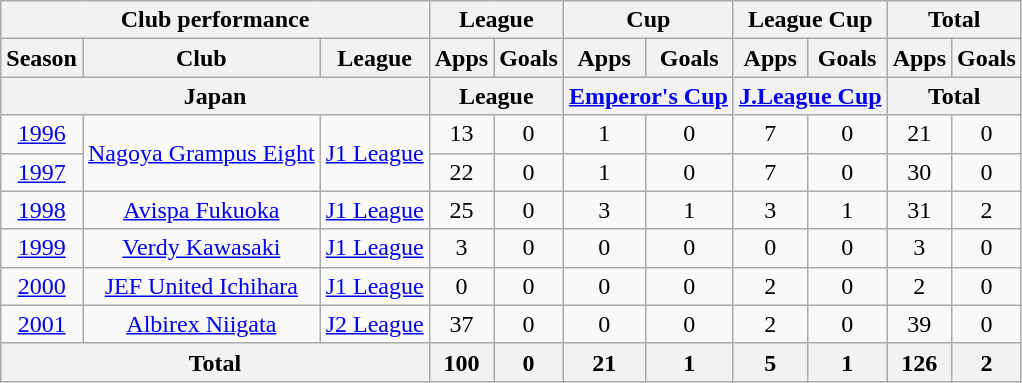<table class="wikitable" style="text-align:center;">
<tr>
<th colspan=3>Club performance</th>
<th colspan=2>League</th>
<th colspan=2>Cup</th>
<th colspan=2>League Cup</th>
<th colspan=2>Total</th>
</tr>
<tr>
<th>Season</th>
<th>Club</th>
<th>League</th>
<th>Apps</th>
<th>Goals</th>
<th>Apps</th>
<th>Goals</th>
<th>Apps</th>
<th>Goals</th>
<th>Apps</th>
<th>Goals</th>
</tr>
<tr>
<th colspan=3>Japan</th>
<th colspan=2>League</th>
<th colspan=2><a href='#'>Emperor's Cup</a></th>
<th colspan=2><a href='#'>J.League Cup</a></th>
<th colspan=2>Total</th>
</tr>
<tr>
<td><a href='#'>1996</a></td>
<td rowspan=2><a href='#'>Nagoya Grampus Eight</a></td>
<td rowspan=2><a href='#'>J1 League</a></td>
<td>13</td>
<td>0</td>
<td>1</td>
<td>0</td>
<td>7</td>
<td>0</td>
<td>21</td>
<td>0</td>
</tr>
<tr>
<td><a href='#'>1997</a></td>
<td>22</td>
<td>0</td>
<td>1</td>
<td>0</td>
<td>7</td>
<td>0</td>
<td>30</td>
<td>0</td>
</tr>
<tr>
<td><a href='#'>1998</a></td>
<td><a href='#'>Avispa Fukuoka</a></td>
<td><a href='#'>J1 League</a></td>
<td>25</td>
<td>0</td>
<td>3</td>
<td>1</td>
<td>3</td>
<td>1</td>
<td>31</td>
<td>2</td>
</tr>
<tr>
<td><a href='#'>1999</a></td>
<td><a href='#'>Verdy Kawasaki</a></td>
<td><a href='#'>J1 League</a></td>
<td>3</td>
<td>0</td>
<td>0</td>
<td>0</td>
<td>0</td>
<td>0</td>
<td>3</td>
<td>0</td>
</tr>
<tr>
<td><a href='#'>2000</a></td>
<td><a href='#'>JEF United Ichihara</a></td>
<td><a href='#'>J1 League</a></td>
<td>0</td>
<td>0</td>
<td>0</td>
<td>0</td>
<td>2</td>
<td>0</td>
<td>2</td>
<td>0</td>
</tr>
<tr>
<td><a href='#'>2001</a></td>
<td><a href='#'>Albirex Niigata</a></td>
<td><a href='#'>J2 League</a></td>
<td>37</td>
<td>0</td>
<td>0</td>
<td>0</td>
<td>2</td>
<td>0</td>
<td>39</td>
<td>0</td>
</tr>
<tr>
<th colspan=3>Total</th>
<th>100</th>
<th>0</th>
<th>21</th>
<th>1</th>
<th>5</th>
<th>1</th>
<th>126</th>
<th>2</th>
</tr>
</table>
